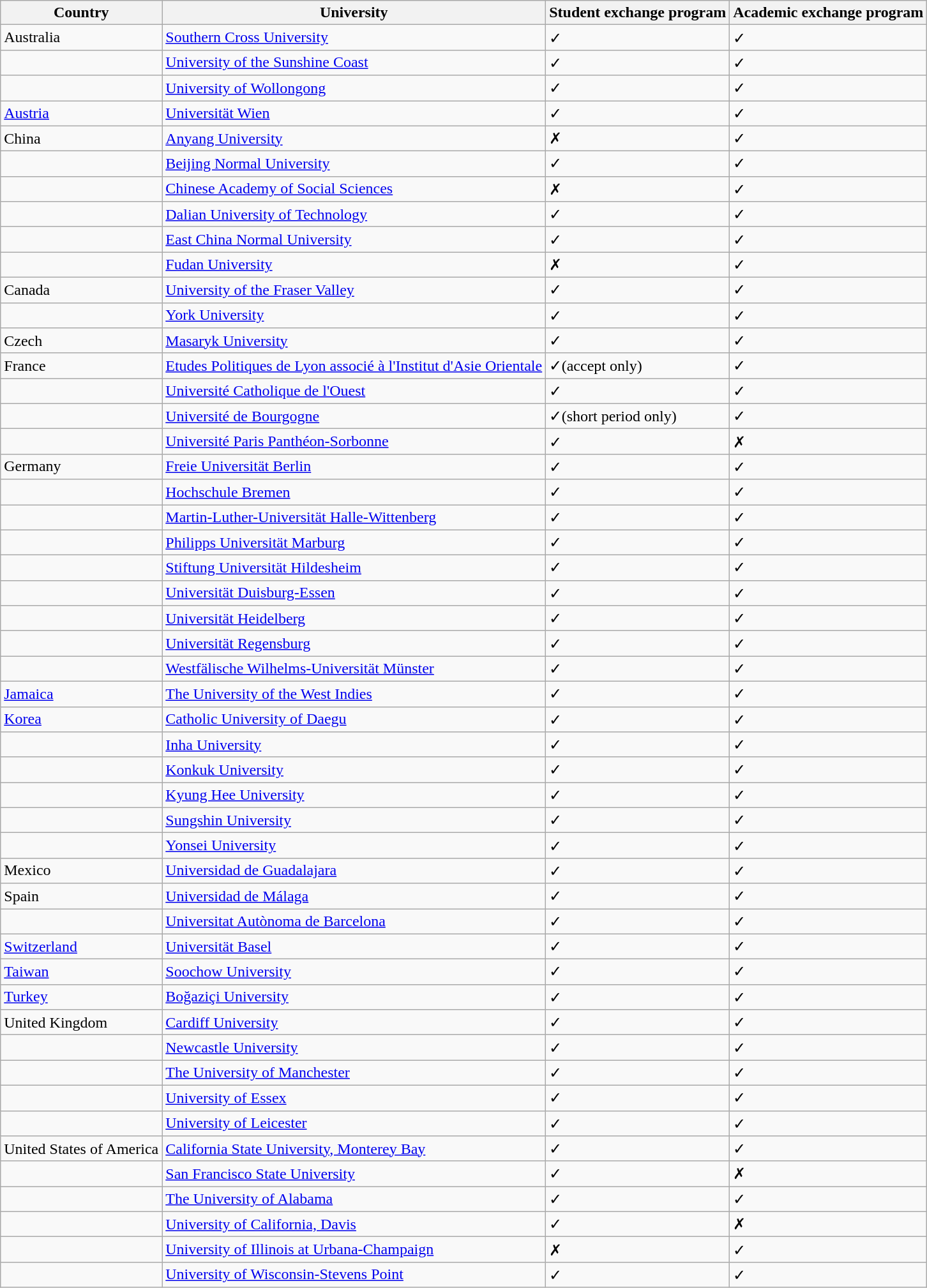<table class="wikitable sortable mw-collapsible mw-collapsed">
<tr>
<th>Country</th>
<th>University</th>
<th>Student exchange program</th>
<th>Academic exchange program</th>
</tr>
<tr>
<td>Australia</td>
<td><a href='#'>Southern Cross University</a></td>
<td>✓</td>
<td>✓</td>
</tr>
<tr>
<td></td>
<td><a href='#'>University of the Sunshine Coast</a></td>
<td>✓</td>
<td>✓</td>
</tr>
<tr>
<td></td>
<td><a href='#'>University of Wollongong</a></td>
<td>✓</td>
<td>✓</td>
</tr>
<tr>
<td><a href='#'>Austria</a></td>
<td><a href='#'>Universität Wien</a></td>
<td>✓</td>
<td>✓</td>
</tr>
<tr>
<td>China</td>
<td><a href='#'>Anyang University</a></td>
<td>✗</td>
<td>✓</td>
</tr>
<tr>
<td></td>
<td><a href='#'>Beijing Normal University</a></td>
<td>✓</td>
<td>✓</td>
</tr>
<tr>
<td></td>
<td><a href='#'>Chinese Academy of Social Sciences</a></td>
<td>✗</td>
<td>✓</td>
</tr>
<tr>
<td></td>
<td><a href='#'>Dalian University of Technology</a></td>
<td>✓</td>
<td>✓</td>
</tr>
<tr>
<td></td>
<td><a href='#'>East China Normal University</a></td>
<td>✓</td>
<td>✓</td>
</tr>
<tr>
<td></td>
<td><a href='#'>Fudan University</a></td>
<td>✗</td>
<td>✓</td>
</tr>
<tr>
<td>Canada</td>
<td><a href='#'>University of the Fraser Valley</a></td>
<td>✓</td>
<td>✓</td>
</tr>
<tr>
<td></td>
<td><a href='#'>York University</a></td>
<td>✓</td>
<td>✓</td>
</tr>
<tr>
<td>Czech</td>
<td><a href='#'>Masaryk University</a></td>
<td>✓</td>
<td>✓</td>
</tr>
<tr>
<td>France</td>
<td><a href='#'>Etudes Politiques de Lyon associé à l'Institut d'Asie Orientale</a></td>
<td>✓(accept only)</td>
<td>✓</td>
</tr>
<tr>
<td></td>
<td><a href='#'>Université Catholique de l'Ouest</a></td>
<td>✓</td>
<td>✓</td>
</tr>
<tr>
<td></td>
<td><a href='#'>Université de Bourgogne</a></td>
<td>✓(short period only)</td>
<td>✓</td>
</tr>
<tr>
<td></td>
<td><a href='#'>Université Paris Panthéon-Sorbonne</a></td>
<td>✓</td>
<td>✗</td>
</tr>
<tr>
<td>Germany</td>
<td><a href='#'>Freie Universität Berlin</a></td>
<td>✓</td>
<td>✓</td>
</tr>
<tr>
<td></td>
<td><a href='#'>Hochschule Bremen</a></td>
<td>✓</td>
<td>✓</td>
</tr>
<tr>
<td></td>
<td><a href='#'>Martin-Luther-Universität Halle-Wittenberg</a></td>
<td>✓</td>
<td>✓</td>
</tr>
<tr>
<td></td>
<td><a href='#'>Philipps Universität Marburg</a></td>
<td>✓</td>
<td>✓</td>
</tr>
<tr>
<td></td>
<td><a href='#'>Stiftung Universität Hildesheim</a></td>
<td>✓</td>
<td>✓</td>
</tr>
<tr>
<td></td>
<td><a href='#'>Universität Duisburg-Essen</a></td>
<td>✓</td>
<td>✓</td>
</tr>
<tr>
<td></td>
<td><a href='#'>Universität Heidelberg</a></td>
<td>✓</td>
<td>✓</td>
</tr>
<tr>
<td></td>
<td><a href='#'>Universität Regensburg</a></td>
<td>✓</td>
<td>✓</td>
</tr>
<tr>
<td></td>
<td><a href='#'>Westfälische Wilhelms-Universität Münster</a></td>
<td>✓</td>
<td>✓</td>
</tr>
<tr>
<td><a href='#'>Jamaica</a></td>
<td><a href='#'>The University of the West Indies</a></td>
<td>✓</td>
<td>✓</td>
</tr>
<tr>
<td><a href='#'>Korea</a></td>
<td><a href='#'>Catholic University of Daegu</a></td>
<td>✓</td>
<td>✓</td>
</tr>
<tr>
<td></td>
<td><a href='#'>Inha University</a></td>
<td>✓</td>
<td>✓</td>
</tr>
<tr>
<td></td>
<td><a href='#'>Konkuk University</a></td>
<td>✓</td>
<td>✓</td>
</tr>
<tr>
<td></td>
<td><a href='#'>Kyung Hee University</a></td>
<td>✓</td>
<td>✓</td>
</tr>
<tr>
<td></td>
<td><a href='#'>Sungshin University</a></td>
<td>✓</td>
<td>✓</td>
</tr>
<tr>
<td></td>
<td><a href='#'>Yonsei University</a></td>
<td>✓</td>
<td>✓</td>
</tr>
<tr>
<td>Mexico</td>
<td><a href='#'>Universidad de Guadalajara</a></td>
<td>✓</td>
<td>✓</td>
</tr>
<tr>
<td>Spain</td>
<td><a href='#'>Universidad de Málaga</a></td>
<td>✓</td>
<td>✓</td>
</tr>
<tr>
<td></td>
<td><a href='#'>Universitat Autònoma de Barcelona</a></td>
<td>✓</td>
<td>✓</td>
</tr>
<tr>
<td><a href='#'>Switzerland</a></td>
<td><a href='#'>Universität Basel</a></td>
<td>✓</td>
<td>✓</td>
</tr>
<tr>
<td><a href='#'>Taiwan</a></td>
<td><a href='#'>Soochow University</a></td>
<td>✓</td>
<td>✓</td>
</tr>
<tr>
<td><a href='#'>Turkey</a></td>
<td><a href='#'>Boğaziçi University</a></td>
<td>✓</td>
<td>✓</td>
</tr>
<tr>
<td>United Kingdom</td>
<td><a href='#'>Cardiff University</a></td>
<td>✓</td>
<td>✓</td>
</tr>
<tr>
<td></td>
<td><a href='#'>Newcastle University</a></td>
<td>✓</td>
<td>✓</td>
</tr>
<tr>
<td></td>
<td><a href='#'>The University of Manchester</a></td>
<td>✓</td>
<td>✓</td>
</tr>
<tr>
<td></td>
<td><a href='#'>University of Essex</a></td>
<td>✓</td>
<td>✓</td>
</tr>
<tr>
<td></td>
<td><a href='#'>University of Leicester</a></td>
<td>✓</td>
<td>✓</td>
</tr>
<tr>
<td>United States of America</td>
<td><a href='#'>California State University, Monterey Bay</a></td>
<td>✓</td>
<td>✓</td>
</tr>
<tr>
<td></td>
<td><a href='#'>San Francisco State University</a></td>
<td>✓</td>
<td>✗</td>
</tr>
<tr>
<td></td>
<td><a href='#'>The University of Alabama</a></td>
<td>✓</td>
<td>✓</td>
</tr>
<tr>
<td></td>
<td><a href='#'>University of California, Davis</a></td>
<td>✓</td>
<td>✗</td>
</tr>
<tr>
<td></td>
<td><a href='#'>University of Illinois at Urbana-Champaign</a></td>
<td>✗</td>
<td>✓</td>
</tr>
<tr>
<td></td>
<td><a href='#'>University of Wisconsin-Stevens Point</a></td>
<td>✓</td>
<td>✓</td>
</tr>
</table>
